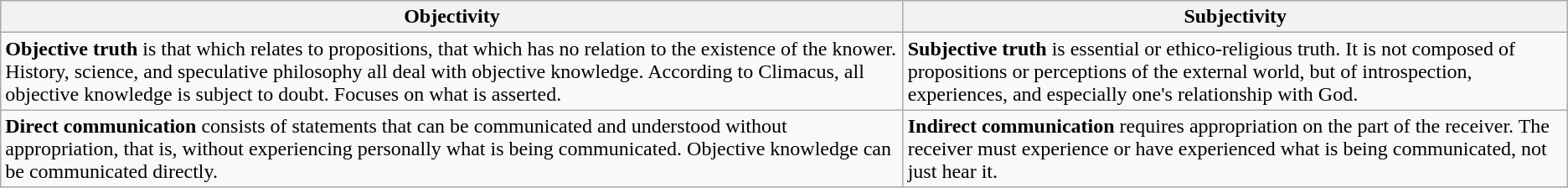<table class="wikitable">
<tr>
<th><strong>Objectivity</strong></th>
<th><strong>Subjectivity</strong></th>
</tr>
<tr>
<td><strong>Objective truth</strong> is that which relates to propositions, that which has no relation to the existence of the knower. History, science, and speculative philosophy all deal with objective knowledge. According to Climacus, all objective knowledge is subject to doubt. Focuses on what is asserted.</td>
<td><strong>Subjective truth</strong> is essential or ethico-religious truth. It is not composed of propositions or perceptions of the external world, but of introspection, experiences, and especially one's relationship with God.</td>
</tr>
<tr>
<td><strong>Direct communication</strong> consists of statements that can be communicated and understood without appropriation, that is, without experiencing personally what is being communicated. Objective knowledge can be communicated directly.</td>
<td><strong>Indirect communication</strong> requires appropriation on the part of the receiver. The receiver must experience or have experienced what is being communicated, not just hear it.</td>
</tr>
</table>
